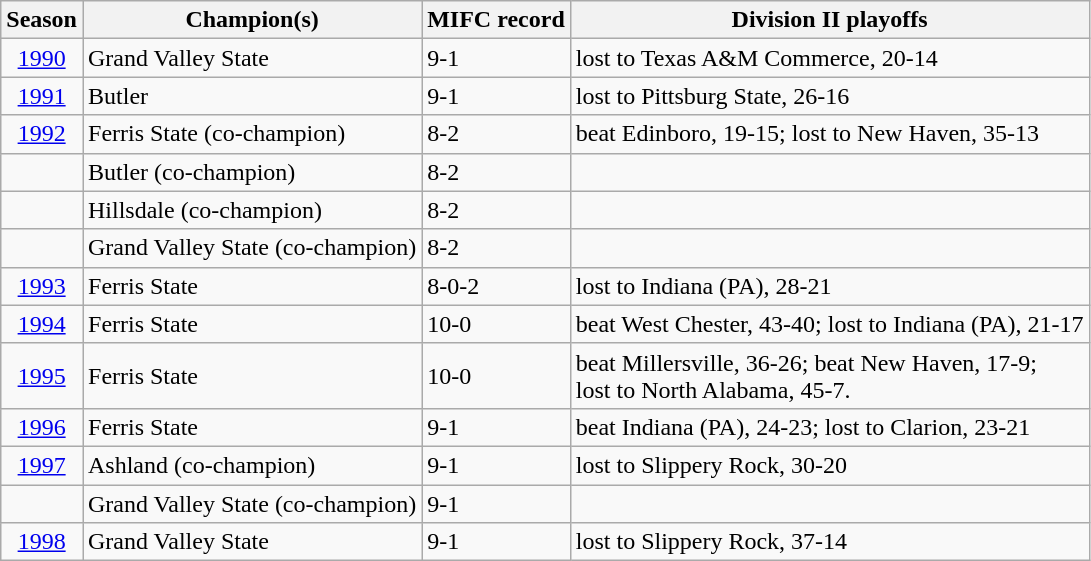<table class=wikitable>
<tr>
<th>Season</th>
<th>Champion(s)</th>
<th>MIFC record</th>
<th>Division II playoffs</th>
</tr>
<tr>
<td align=center><a href='#'>1990</a></td>
<td>Grand Valley State</td>
<td>9-1</td>
<td>lost to Texas A&M Commerce, 20-14</td>
</tr>
<tr>
<td align=center><a href='#'>1991</a></td>
<td>Butler</td>
<td>9-1</td>
<td>lost to Pittsburg State, 26-16</td>
</tr>
<tr>
<td align=center><a href='#'>1992</a></td>
<td>Ferris State (co-champion)</td>
<td>8-2</td>
<td>beat Edinboro, 19-15; lost to New Haven, 35-13</td>
</tr>
<tr>
<td align=center></td>
<td>Butler (co-champion)</td>
<td>8-2</td>
<td></td>
</tr>
<tr>
<td align=center></td>
<td>Hillsdale (co-champion)</td>
<td>8-2</td>
<td></td>
</tr>
<tr>
<td align=center></td>
<td>Grand Valley State (co-champion)</td>
<td>8-2</td>
<td></td>
</tr>
<tr>
<td align=center><a href='#'>1993</a></td>
<td>Ferris State</td>
<td>8-0-2</td>
<td>lost to Indiana (PA), 28-21</td>
</tr>
<tr>
<td align=center><a href='#'>1994</a></td>
<td>Ferris State</td>
<td>10-0</td>
<td>beat West Chester, 43-40; lost to Indiana (PA), 21-17</td>
</tr>
<tr>
<td align=center><a href='#'>1995</a></td>
<td>Ferris State</td>
<td>10-0</td>
<td>beat Millersville, 36-26; beat New Haven, 17-9; <br>lost to North Alabama, 45-7.</td>
</tr>
<tr>
<td align=center><a href='#'>1996</a></td>
<td>Ferris State</td>
<td>9-1</td>
<td>beat Indiana (PA), 24-23; lost to Clarion, 23-21</td>
</tr>
<tr>
<td align=center><a href='#'>1997</a></td>
<td>Ashland (co-champion)</td>
<td>9-1</td>
<td>lost to Slippery Rock, 30-20</td>
</tr>
<tr>
<td align=center></td>
<td>Grand Valley State (co-champion)</td>
<td>9-1</td>
<td></td>
</tr>
<tr>
<td align=center><a href='#'>1998</a></td>
<td>Grand Valley State</td>
<td>9-1</td>
<td>lost to Slippery Rock, 37-14</td>
</tr>
</table>
